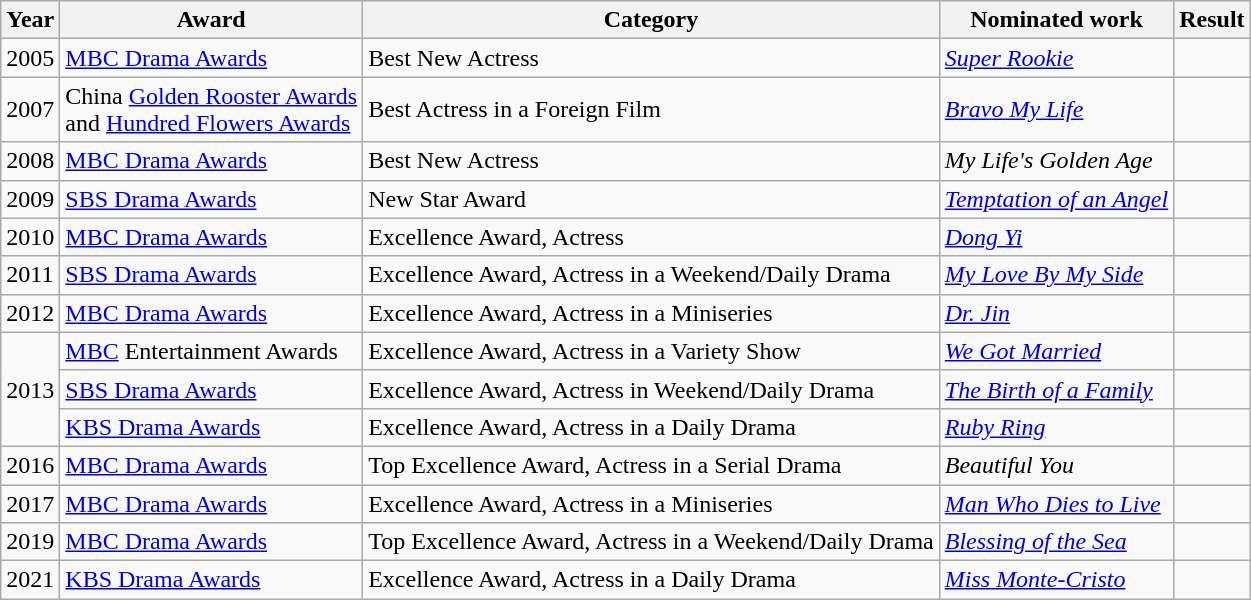<table class="wikitable">
<tr>
<th>Year</th>
<th>Award</th>
<th>Category</th>
<th>Nominated work</th>
<th>Result</th>
</tr>
<tr>
<td>2005</td>
<td><a href='#'>MBC Drama Awards</a></td>
<td>Best New Actress</td>
<td><em><a href='#'>Super Rookie</a></em></td>
<td></td>
</tr>
<tr>
<td>2007</td>
<td>China <a href='#'>Golden Rooster Awards</a> <br> and <a href='#'>Hundred Flowers Awards</a></td>
<td>Best Actress in a Foreign Film</td>
<td><em><a href='#'>Bravo My Life</a></em></td>
<td></td>
</tr>
<tr>
<td>2008</td>
<td><a href='#'>MBC Drama Awards</a></td>
<td>Best New Actress</td>
<td><em>My Life's Golden Age</em></td>
<td></td>
</tr>
<tr>
<td>2009</td>
<td><a href='#'>SBS Drama Awards</a></td>
<td>New Star Award</td>
<td><em><a href='#'>Temptation of an Angel</a></em></td>
<td></td>
</tr>
<tr>
<td>2010</td>
<td><a href='#'>MBC Drama Awards</a></td>
<td>Excellence Award, Actress</td>
<td><em><a href='#'>Dong Yi</a></em></td>
<td></td>
</tr>
<tr>
<td>2011</td>
<td><a href='#'>SBS Drama Awards</a></td>
<td>Excellence Award, Actress in a Weekend/Daily Drama</td>
<td><em><a href='#'>My Love By My Side</a></em></td>
<td></td>
</tr>
<tr>
<td>2012</td>
<td><a href='#'>MBC Drama Awards</a></td>
<td>Excellence Award, Actress in a Miniseries</td>
<td><em><a href='#'>Dr. Jin</a></em></td>
<td></td>
</tr>
<tr>
<td rowspan="3">2013</td>
<td><a href='#'>MBC</a> Entertainment Awards</td>
<td>Excellence Award, Actress in a Variety Show</td>
<td><em><a href='#'>We Got Married</a></em></td>
<td></td>
</tr>
<tr>
<td><a href='#'>SBS Drama Awards</a></td>
<td>Excellence Award, Actress in Weekend/Daily Drama</td>
<td><em><a href='#'>The Birth of a Family</a></em></td>
<td></td>
</tr>
<tr>
<td><a href='#'>KBS Drama Awards</a></td>
<td>Excellence Award, Actress in a Daily Drama</td>
<td><em><a href='#'>Ruby Ring</a></em></td>
<td></td>
</tr>
<tr>
<td>2016</td>
<td><a href='#'>MBC Drama Awards</a></td>
<td>Top Excellence Award, Actress in a Serial Drama</td>
<td><em>Beautiful You</em></td>
<td></td>
</tr>
<tr>
<td>2017</td>
<td><a href='#'>MBC Drama Awards</a></td>
<td>Excellence Award, Actress in a Miniseries</td>
<td><em><a href='#'>Man Who Dies to Live</a></em></td>
<td></td>
</tr>
<tr>
<td>2019</td>
<td><a href='#'>MBC Drama Awards</a></td>
<td>Top Excellence Award, Actress in a Weekend/Daily Drama</td>
<td><em><a href='#'>Blessing of the Sea</a></em></td>
<td></td>
</tr>
<tr>
<td>2021</td>
<td><a href='#'>KBS Drama Awards</a></td>
<td>Excellence Award, Actress in a Daily Drama</td>
<td><em><a href='#'>Miss Monte-Cristo</a></em></td>
<td></td>
</tr>
</table>
